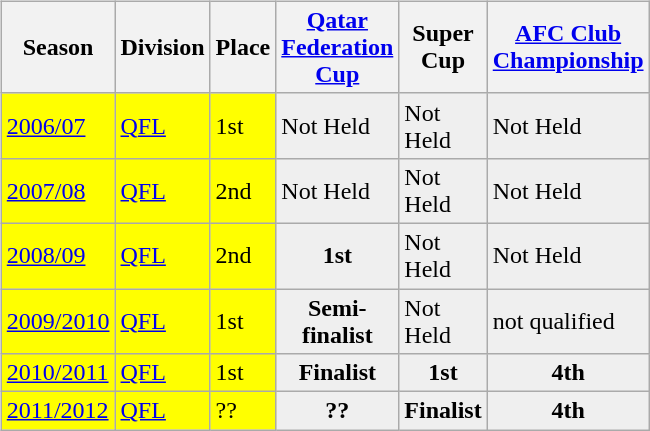<table>
<tr>
<td style="vertical-align:top; width:0;"><br><table class="wikitable">
<tr style="background:#f0f6fa;">
<th><strong>Season</strong></th>
<th><strong>Division</strong></th>
<th><strong>Place</strong></th>
<th><strong><a href='#'>Qatar Federation Cup</a></strong></th>
<th><strong>Super Cup</strong></th>
<th><strong><a href='#'>AFC Club Championship</a></strong></th>
</tr>
<tr>
<td style="background:#ff0;"><a href='#'>2006/07</a></td>
<td style="background:#ff0;"><a href='#'>QFL</a></td>
<td style="background:#ff0;">1st</td>
<td style="background:#efefef;">Not Held</td>
<td style="background:#efefef;">Not Held</td>
<td style="background:#efefef;">Not Held</td>
</tr>
<tr>
<td style="background:#ff0;"><a href='#'>2007/08</a></td>
<td style="background:#ff0;"><a href='#'>QFL</a></td>
<td style="background:#ff0;">2nd</td>
<td style="background:#efefef;">Not Held</td>
<td style="background:#efefef;">Not Held</td>
<td style="background:#efefef;">Not Held</td>
</tr>
<tr>
<td style="background:#ff0;"><a href='#'>2008/09</a></td>
<td style="background:#ff0;"><a href='#'>QFL</a></td>
<td style="background:#ff0;">2nd</td>
<th style="background:#efefef;">1st</th>
<td style="background:#efefef;">Not Held</td>
<td style="background:#efefef;">Not Held</td>
</tr>
<tr>
<td style="background:#ff0;"><a href='#'>2009/2010</a></td>
<td style="background:#ff0;"><a href='#'>QFL</a></td>
<td style="background:#ff0;">1st</td>
<th style="background:#efefef;">Semi-finalist</th>
<td style="background:#efefef;">Not Held</td>
<td style="background:#efefef;">not qualified</td>
</tr>
<tr>
<td style="background:#ff0;"><a href='#'>2010/2011</a></td>
<td style="background:#ff0;"><a href='#'>QFL</a></td>
<td style="background:#ff0;">1st</td>
<th style="background:#efefef;">Finalist</th>
<th style="background:#efefef;">1st</th>
<th style="background:#efefef;">4th</th>
</tr>
<tr>
<td style="background:#ff0;"><a href='#'>2011/2012</a></td>
<td style="background:#ff0;"><a href='#'>QFL</a></td>
<td style="background:#ff0;">??</td>
<th style="background:#efefef;">??</th>
<th style="background:#efefef;">Finalist</th>
<th style="background:#efefef;">4th</th>
</tr>
</table>
</td>
</tr>
</table>
